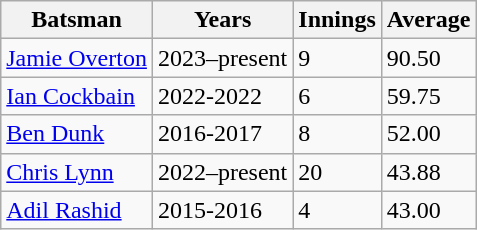<table class="wikitable">
<tr>
<th>Batsman</th>
<th>Years</th>
<th>Innings</th>
<th>Average</th>
</tr>
<tr>
<td><a href='#'>Jamie Overton</a></td>
<td>2023–present</td>
<td>9</td>
<td>90.50</td>
</tr>
<tr>
<td><a href='#'>Ian Cockbain</a></td>
<td>2022-2022</td>
<td>6</td>
<td>59.75</td>
</tr>
<tr>
<td><a href='#'>Ben Dunk</a></td>
<td>2016-2017</td>
<td>8</td>
<td>52.00</td>
</tr>
<tr>
<td><a href='#'>Chris Lynn</a></td>
<td>2022–present</td>
<td>20</td>
<td>43.88</td>
</tr>
<tr>
<td><a href='#'>Adil Rashid</a></td>
<td>2015-2016</td>
<td>4</td>
<td>43.00</td>
</tr>
</table>
